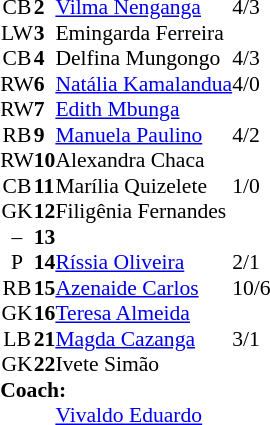<table width="55%">
<tr>
<td valign="top" width="35%"><br><table style="font-size:90%;" cellspacing="0" cellpadding="0" align="center">
<tr>
<td align=center>CB</td>
<td><strong>2</strong></td>
<td align="left"> <a href='#'>Vilma Nenganga</a></td>
<td>4/3</td>
<td></td>
<td></td>
</tr>
<tr>
<td align=center>LW</td>
<td><strong>3</strong></td>
<td align="left"> Emingarda Ferreira</td>
<td></td>
<td></td>
<td></td>
</tr>
<tr>
<td align=center>CB</td>
<td><strong>4</strong></td>
<td align="left"> Delfina Mungongo</td>
<td>4/3</td>
<td></td>
<td></td>
</tr>
<tr>
<td align=center>RW</td>
<td><strong>6</strong></td>
<td align="left"> <a href='#'>Natália Kamalandua</a></td>
<td>4/0</td>
<td></td>
<td></td>
</tr>
<tr>
<td align=center>RW</td>
<td><strong>7</strong></td>
<td align="left"> <a href='#'>Edith Mbunga</a></td>
<td></td>
<td></td>
<td></td>
</tr>
<tr>
<td align=center>RB</td>
<td><strong>9</strong></td>
<td align="left"> <a href='#'>Manuela Paulino</a></td>
<td>4/2</td>
<td></td>
<td></td>
</tr>
<tr>
<td align=center>RW</td>
<td><strong>10</strong></td>
<td align="left"> Alexandra Chaca</td>
<td></td>
<td></td>
<td></td>
</tr>
<tr>
<td align=center>CB</td>
<td><strong>11</strong></td>
<td align="left"> Marília Quizelete</td>
<td>1/0</td>
<td></td>
<td></td>
</tr>
<tr>
<td align=center>GK</td>
<td><strong>12</strong></td>
<td align="left"> Filigênia Fernandes</td>
<td></td>
<td></td>
<td></td>
</tr>
<tr>
<td align=center>–</td>
<td><strong>13</strong></td>
<td align="left"></td>
<td></td>
<td></td>
</tr>
<tr>
<td align=center>P</td>
<td><strong>14</strong></td>
<td align="left"> <a href='#'>Ríssia Oliveira</a></td>
<td>2/1</td>
<td></td>
<td></td>
</tr>
<tr>
<td align=center>RB</td>
<td><strong>15</strong></td>
<td align="left"> <a href='#'>Azenaide Carlos</a></td>
<td>10/6</td>
<td></td>
<td></td>
</tr>
<tr>
<td align=center>GK</td>
<td><strong>16</strong></td>
<td align="left"> <a href='#'>Teresa Almeida</a></td>
<td></td>
<td></td>
<td></td>
</tr>
<tr>
<td align=center>LB</td>
<td><strong>21</strong></td>
<td align="left"> <a href='#'>Magda Cazanga</a></td>
<td>3/1</td>
<td></td>
<td></td>
</tr>
<tr>
<td align=center>GK</td>
<td><strong>22</strong></td>
<td align="left"> Ivete Simão</td>
<td></td>
<td></td>
<td></td>
</tr>
<tr>
<td colspan=6><strong>Coach:</strong></td>
</tr>
<tr>
<td></td>
<td></td>
<td colspan=4 align="left"> <a href='#'>Vivaldo Eduardo</a></td>
</tr>
</table>
</td>
</tr>
</table>
